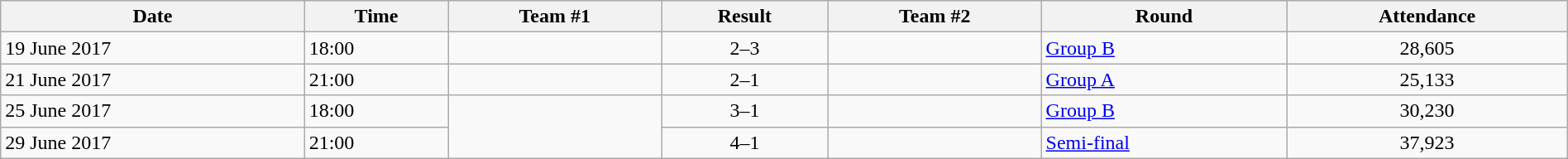<table class="wikitable" style="text-align:left; width:100%;">
<tr>
<th>Date</th>
<th>Time</th>
<th>Team #1</th>
<th>Result</th>
<th>Team #2</th>
<th>Round</th>
<th>Attendance</th>
</tr>
<tr>
<td>19 June 2017</td>
<td>18:00</td>
<td></td>
<td style="text-align:center;">2–3</td>
<td></td>
<td><a href='#'>Group B</a></td>
<td style="text-align:center;">28,605</td>
</tr>
<tr>
<td>21 June 2017</td>
<td>21:00</td>
<td></td>
<td style="text-align:center;">2–1</td>
<td></td>
<td><a href='#'>Group A</a></td>
<td style="text-align:center;">25,133</td>
</tr>
<tr>
<td>25 June 2017</td>
<td>18:00</td>
<td rowspan="2"></td>
<td style="text-align:center;">3–1</td>
<td></td>
<td><a href='#'>Group B</a></td>
<td style="text-align:center;">30,230</td>
</tr>
<tr>
<td>29 June 2017</td>
<td>21:00</td>
<td style="text-align:center;">4–1</td>
<td></td>
<td><a href='#'>Semi-final</a></td>
<td style="text-align:center;">37,923</td>
</tr>
</table>
